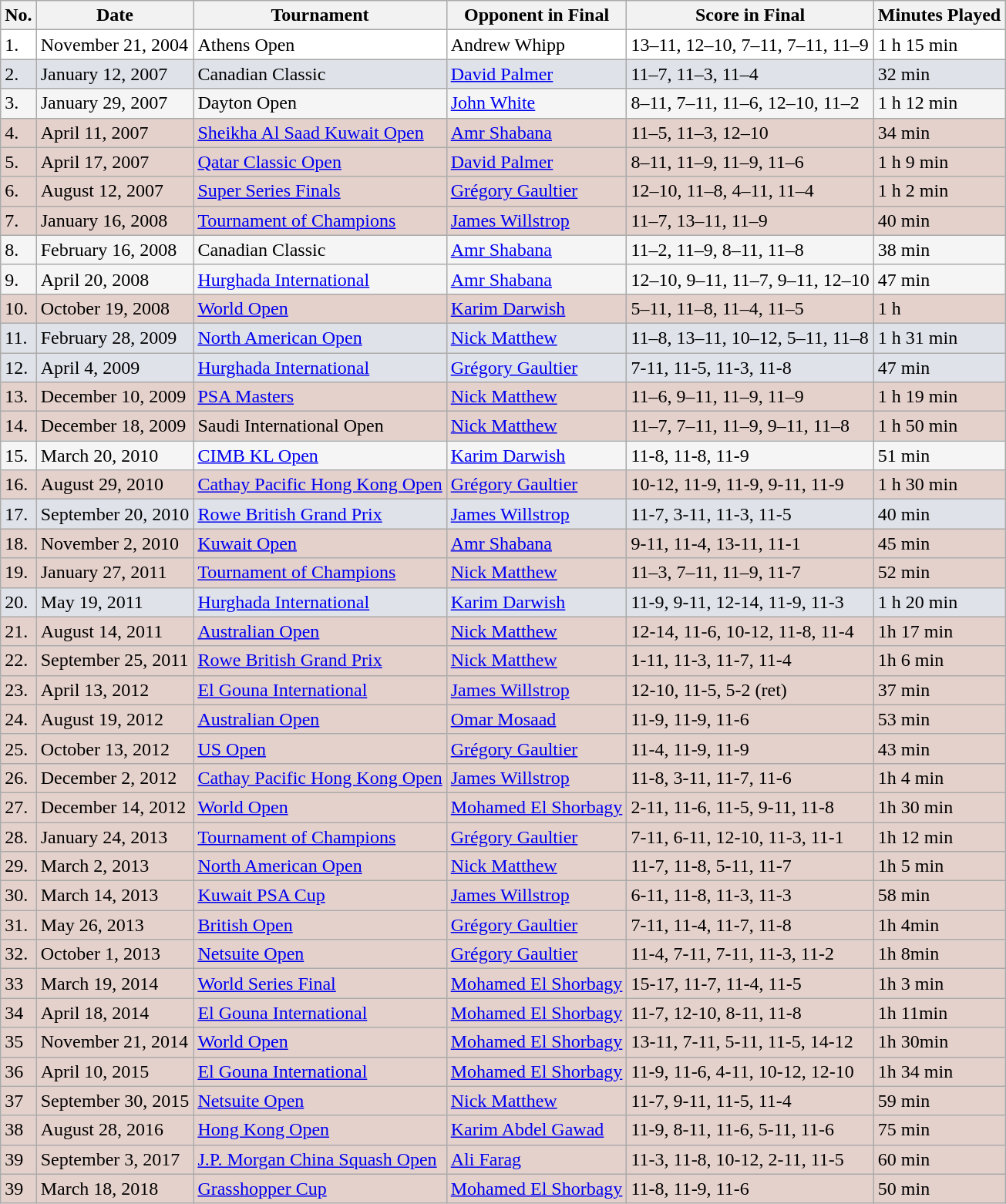<table class="sortable wikitable">
<tr>
<th>No.</th>
<th>Date</th>
<th>Tournament</th>
<th>Opponent in Final</th>
<th>Score in Final</th>
<th>Minutes Played</th>
</tr>
<tr style="background:White;">
<td>1.</td>
<td>November 21, 2004</td>
<td>Athens Open</td>
<td> Andrew Whipp</td>
<td>13–11, 12–10, 7–11, 7–11, 11–9</td>
<td align="left">1 h 15 min</td>
</tr>
<tr style="background:#dfe2e9;">
<td>2.</td>
<td>January 12, 2007</td>
<td>Canadian Classic</td>
<td> <a href='#'>David Palmer</a></td>
<td>11–7, 11–3, 11–4</td>
<td align="left">32 min</td>
</tr>
<tr style="background:#f5f5f5;">
<td>3.</td>
<td>January 29, 2007</td>
<td>Dayton Open</td>
<td> <a href='#'>John White</a></td>
<td>8–11, 7–11, 11–6, 12–10, 11–2</td>
<td align="left">1 h 12 min</td>
</tr>
<tr style="background:#e5d1cb;">
<td>4.</td>
<td>April 11, 2007</td>
<td><a href='#'>Sheikha Al Saad Kuwait Open</a></td>
<td> <a href='#'>Amr Shabana</a></td>
<td>11–5, 11–3, 12–10</td>
<td align="left">34 min</td>
</tr>
<tr style="background:#e5d1cb;">
<td>5.</td>
<td>April 17, 2007</td>
<td><a href='#'>Qatar Classic Open</a></td>
<td> <a href='#'>David Palmer</a></td>
<td>8–11, 11–9, 11–9, 11–6</td>
<td align="left">1 h 9 min</td>
</tr>
<tr style="background:#e5d1cb;">
<td>6.</td>
<td>August 12, 2007</td>
<td><a href='#'>Super Series Finals</a></td>
<td> <a href='#'>Grégory Gaultier</a></td>
<td>12–10, 11–8, 4–11, 11–4</td>
<td align="left">1 h 2 min</td>
</tr>
<tr style="background:#e5d1cb;">
<td>7.</td>
<td>January 16, 2008</td>
<td><a href='#'>Tournament of Champions</a></td>
<td> <a href='#'>James Willstrop</a></td>
<td>11–7, 13–11, 11–9</td>
<td align="left">40 min</td>
</tr>
<tr style="background:#f5f5f5;">
<td>8.</td>
<td>February 16, 2008</td>
<td>Canadian Classic</td>
<td> <a href='#'>Amr Shabana</a></td>
<td>11–2, 11–9, 8–11, 11–8</td>
<td align="left">38 min</td>
</tr>
<tr style="background:#f5f5f5;">
<td>9.</td>
<td>April 20, 2008</td>
<td><a href='#'>Hurghada International</a></td>
<td> <a href='#'>Amr Shabana</a></td>
<td>12–10, 9–11, 11–7, 9–11, 12–10</td>
<td align="left">47 min</td>
</tr>
<tr style="background:#e5d1cb;">
<td>10.</td>
<td>October 19, 2008</td>
<td><a href='#'>World Open</a></td>
<td> <a href='#'>Karim Darwish</a></td>
<td>5–11, 11–8, 11–4, 11–5</td>
<td align="left">1 h</td>
</tr>
<tr style="background:#dfe2e9;">
<td>11.</td>
<td>February 28, 2009</td>
<td><a href='#'>North American Open</a></td>
<td> <a href='#'>Nick Matthew</a></td>
<td>11–8, 13–11, 10–12, 5–11, 11–8</td>
<td align="left">1 h 31 min</td>
</tr>
<tr style="background:#dfe2e9;">
<td>12.</td>
<td>April 4, 2009</td>
<td><a href='#'>Hurghada International</a></td>
<td> <a href='#'>Grégory Gaultier</a></td>
<td>7-11, 11-5, 11-3, 11-8</td>
<td align="left">47 min</td>
</tr>
<tr style="background:#e5d1cb;">
<td>13.</td>
<td>December 10, 2009</td>
<td><a href='#'>PSA Masters</a></td>
<td> <a href='#'>Nick Matthew</a></td>
<td>11–6, 9–11, 11–9, 11–9</td>
<td>1 h 19 min</td>
</tr>
<tr style="background:#e5d1cb;">
<td>14.</td>
<td>December 18, 2009</td>
<td>Saudi International Open</td>
<td> <a href='#'>Nick Matthew</a></td>
<td>11–7, 7–11, 11–9, 9–11, 11–8</td>
<td>1 h 50 min</td>
</tr>
<tr style="background:#f5f5f5;">
<td>15.</td>
<td>March 20, 2010</td>
<td><a href='#'>CIMB KL Open</a></td>
<td> <a href='#'>Karim Darwish</a></td>
<td>11-8, 11-8, 11-9</td>
<td align="left">51 min</td>
</tr>
<tr style="background:#e5d1cb;">
<td>16.</td>
<td>August 29, 2010</td>
<td><a href='#'>Cathay Pacific Hong Kong Open</a></td>
<td> <a href='#'>Grégory Gaultier</a></td>
<td>10-12, 11-9, 11-9, 9-11, 11-9</td>
<td align="left">1 h 30 min</td>
</tr>
<tr style="background:#dfe2e9;">
<td>17.</td>
<td>September 20, 2010</td>
<td><a href='#'>Rowe British Grand Prix</a></td>
<td> <a href='#'>James Willstrop</a></td>
<td>11-7, 3-11, 11-3, 11-5</td>
<td align="left">40 min</td>
</tr>
<tr style="background:#e5d1cb;">
<td>18.</td>
<td>November 2, 2010</td>
<td><a href='#'>Kuwait Open</a></td>
<td> <a href='#'>Amr Shabana</a></td>
<td>9-11, 11-4, 13-11, 11-1</td>
<td align="left">45 min</td>
</tr>
<tr style="background:#e5d1cb;">
<td>19.</td>
<td>January 27, 2011</td>
<td><a href='#'>Tournament of Champions</a></td>
<td> <a href='#'>Nick Matthew</a></td>
<td>11–3, 7–11, 11–9, 11-7</td>
<td align="left">52 min</td>
</tr>
<tr style="background:#dfe2e9;">
<td>20.</td>
<td>May 19, 2011</td>
<td><a href='#'>Hurghada International</a></td>
<td> <a href='#'>Karim Darwish</a></td>
<td>11-9, 9-11, 12-14, 11-9, 11-3</td>
<td align="left">1 h 20 min</td>
</tr>
<tr style="background:#e5d1cb;">
<td>21.</td>
<td>August 14, 2011</td>
<td><a href='#'>Australian Open</a></td>
<td> <a href='#'>Nick Matthew</a></td>
<td>12-14, 11-6, 10-12, 11-8, 11-4</td>
<td align="left">1h 17 min</td>
</tr>
<tr style="background:#e5d1cb;">
<td>22.</td>
<td>September 25, 2011</td>
<td><a href='#'>Rowe British Grand Prix</a></td>
<td> <a href='#'>Nick Matthew</a></td>
<td>1-11, 11-3, 11-7, 11-4</td>
<td align="left">1h 6 min</td>
</tr>
<tr style="background:#e5d1cb;">
<td>23.</td>
<td>April 13, 2012</td>
<td><a href='#'>El Gouna International</a></td>
<td> <a href='#'>James Willstrop</a></td>
<td>12-10, 11-5, 5-2 (ret)</td>
<td align="left">37 min</td>
</tr>
<tr style="background:#e5d1cb;">
<td>24.</td>
<td>August 19, 2012</td>
<td><a href='#'>Australian Open</a></td>
<td> <a href='#'>Omar Mosaad</a></td>
<td>11-9, 11-9, 11-6</td>
<td align="left">53 min</td>
</tr>
<tr style="background:#e5d1cb;">
<td>25.</td>
<td>October 13, 2012</td>
<td><a href='#'>US Open</a></td>
<td> <a href='#'>Grégory Gaultier</a></td>
<td>11-4, 11-9, 11-9</td>
<td align="left">43 min</td>
</tr>
<tr style="background:#e5d1cb;">
<td>26.</td>
<td>December 2, 2012</td>
<td><a href='#'>Cathay Pacific Hong Kong Open</a></td>
<td> <a href='#'>James Willstrop</a></td>
<td>11-8, 3-11, 11-7, 11-6</td>
<td align="left">1h 4 min</td>
</tr>
<tr style="background:#e5d1cb;">
<td>27.</td>
<td>December 14, 2012</td>
<td><a href='#'>World Open</a></td>
<td> <a href='#'>Mohamed El Shorbagy</a></td>
<td>2-11, 11-6, 11-5, 9-11, 11-8</td>
<td align="left">1h 30 min</td>
</tr>
<tr style="background:#e5d1cb;">
<td>28.</td>
<td>January 24, 2013</td>
<td><a href='#'>Tournament of Champions</a></td>
<td> <a href='#'>Grégory Gaultier</a></td>
<td>7-11, 6-11, 12-10, 11-3, 11-1</td>
<td align="left">1h 12 min</td>
</tr>
<tr style="background:#e5d1cb;">
<td>29.</td>
<td>March 2, 2013</td>
<td><a href='#'>North American Open</a></td>
<td> <a href='#'>Nick Matthew</a></td>
<td>11-7, 11-8, 5-11, 11-7</td>
<td align="left">1h 5 min</td>
</tr>
<tr style="background:#e5d1cb;">
<td>30.</td>
<td>March 14, 2013</td>
<td><a href='#'>Kuwait PSA Cup</a></td>
<td> <a href='#'>James Willstrop</a></td>
<td>6-11, 11-8, 11-3, 11-3</td>
<td align="left">58 min</td>
</tr>
<tr style="background:#e5d1cb;">
<td>31.</td>
<td>May 26, 2013</td>
<td><a href='#'>British Open</a></td>
<td> <a href='#'>Grégory Gaultier</a></td>
<td>7-11, 11-4, 11-7, 11-8</td>
<td align="left">1h 4min</td>
</tr>
<tr style="background:#e5d1cb;">
<td>32.</td>
<td>October 1, 2013</td>
<td><a href='#'>Netsuite Open</a></td>
<td> <a href='#'>Grégory Gaultier</a></td>
<td>11-4, 7-11, 7-11, 11-3, 11-2</td>
<td align="left">1h 8min </td>
</tr>
<tr style="background:#e5d1cb;">
<td>33</td>
<td>March 19, 2014</td>
<td><a href='#'>World Series Final</a></td>
<td> <a href='#'>Mohamed El Shorbagy</a></td>
<td>15-17, 11-7, 11-4, 11-5</td>
<td>1h 3 min</td>
</tr>
<tr style="background:#e5d1cb;">
<td>34</td>
<td>April 18, 2014</td>
<td><a href='#'>El Gouna International</a></td>
<td> <a href='#'>Mohamed El Shorbagy</a></td>
<td>11-7, 12-10, 8-11, 11-8</td>
<td>1h 11min</td>
</tr>
<tr style="background:#e5d1cb;">
<td>35</td>
<td>November 21, 2014</td>
<td><a href='#'>World Open</a></td>
<td> <a href='#'>Mohamed El Shorbagy</a></td>
<td>13-11, 7-11, 5-11, 11-5, 14-12</td>
<td>1h 30min</td>
</tr>
<tr style="background:#e5d1cb;">
<td>36</td>
<td>April 10, 2015</td>
<td><a href='#'>El Gouna International</a></td>
<td> <a href='#'>Mohamed El Shorbagy</a></td>
<td>11-9, 11-6, 4-11, 10-12, 12-10</td>
<td>1h 34 min</td>
</tr>
<tr style="background:#e5d1cb;">
<td>37</td>
<td>September 30, 2015</td>
<td><a href='#'>Netsuite Open</a></td>
<td> <a href='#'>Nick Matthew</a></td>
<td>11-7, 9-11, 11-5, 11-4</td>
<td>59 min</td>
</tr>
<tr style="background:#e5d1cb;">
<td>38</td>
<td>August 28, 2016</td>
<td><a href='#'>Hong Kong Open</a></td>
<td> <a href='#'>Karim Abdel Gawad</a></td>
<td>11-9, 8-11, 11-6, 5-11, 11-6</td>
<td>75 min</td>
</tr>
<tr style="background:#e5d1cb;">
<td>39</td>
<td>September 3, 2017</td>
<td><a href='#'>J.P. Morgan China Squash Open</a></td>
<td> <a href='#'>Ali Farag</a></td>
<td>11-3, 11-8, 10-12, 2-11, 11-5</td>
<td>60 min</td>
</tr>
<tr style="background:#e5d1cb;">
<td>39</td>
<td>March 18, 2018</td>
<td><a href='#'>Grasshopper Cup</a></td>
<td> <a href='#'>Mohamed El Shorbagy</a></td>
<td>11-8, 11-9, 11-6</td>
<td>50 min</td>
</tr>
</table>
